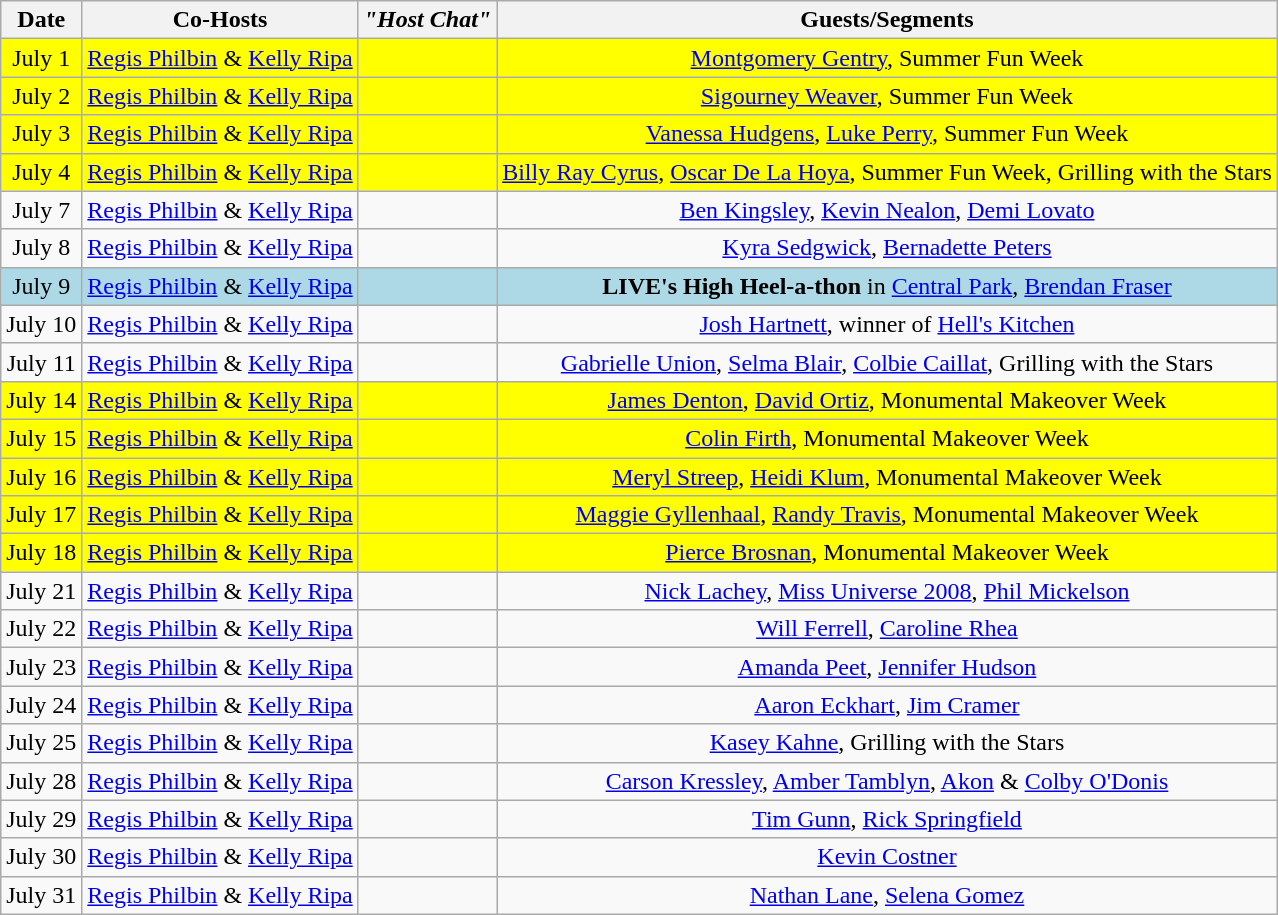<table class="wikitable sortable" style="text-align:center;">
<tr>
<th>Date</th>
<th>Co-Hosts</th>
<th><em>"Host Chat"</em></th>
<th>Guests/Segments</th>
</tr>
<tr style="background:yellow;">
<td>July 1</td>
<td><a href='#'>Regis Philbin</a> & <a href='#'>Kelly Ripa</a></td>
<td></td>
<td><a href='#'>Montgomery Gentry</a>, Summer Fun Week</td>
</tr>
<tr style="background:yellow;">
<td>July 2</td>
<td><a href='#'>Regis Philbin</a> & <a href='#'>Kelly Ripa</a></td>
<td></td>
<td><a href='#'>Sigourney Weaver</a>, Summer Fun Week</td>
</tr>
<tr style="background:yellow;">
<td>July 3</td>
<td><a href='#'>Regis Philbin</a> & <a href='#'>Kelly Ripa</a></td>
<td></td>
<td><a href='#'>Vanessa Hudgens</a>, <a href='#'>Luke Perry</a>, Summer Fun Week</td>
</tr>
<tr style="background:yellow;">
<td>July 4</td>
<td><a href='#'>Regis Philbin</a> & <a href='#'>Kelly Ripa</a></td>
<td></td>
<td><a href='#'>Billy Ray Cyrus</a>, <a href='#'>Oscar De La Hoya</a>, Summer Fun Week, Grilling with the Stars</td>
</tr>
<tr>
<td>July 7</td>
<td><a href='#'>Regis Philbin</a> & <a href='#'>Kelly Ripa</a></td>
<td></td>
<td><a href='#'>Ben Kingsley</a>, <a href='#'>Kevin Nealon</a>, <a href='#'>Demi Lovato</a></td>
</tr>
<tr>
<td>July 8</td>
<td><a href='#'>Regis Philbin</a> & <a href='#'>Kelly Ripa</a></td>
<td></td>
<td><a href='#'>Kyra Sedgwick</a>, <a href='#'>Bernadette Peters</a></td>
</tr>
<tr style="background:lightblue;">
<td>July 9</td>
<td><a href='#'>Regis Philbin</a> & <a href='#'>Kelly Ripa</a></td>
<td></td>
<td><strong>LIVE's High Heel-a-thon</strong> in <a href='#'>Central Park</a>, <a href='#'>Brendan Fraser</a></td>
</tr>
<tr>
<td>July 10</td>
<td><a href='#'>Regis Philbin</a> & <a href='#'>Kelly Ripa</a></td>
<td></td>
<td><a href='#'>Josh Hartnett</a>, winner of <a href='#'>Hell's Kitchen</a></td>
</tr>
<tr>
<td>July 11</td>
<td><a href='#'>Regis Philbin</a> & <a href='#'>Kelly Ripa</a></td>
<td></td>
<td><a href='#'>Gabrielle Union</a>, <a href='#'>Selma Blair</a>, <a href='#'>Colbie Caillat</a>, Grilling with the Stars</td>
</tr>
<tr style="background:yellow;">
<td>July 14</td>
<td><a href='#'>Regis Philbin</a> & <a href='#'>Kelly Ripa</a></td>
<td></td>
<td><a href='#'>James Denton</a>, <a href='#'>David Ortiz</a>, Monumental Makeover Week</td>
</tr>
<tr style="background:yellow;">
<td>July 15</td>
<td><a href='#'>Regis Philbin</a> & <a href='#'>Kelly Ripa</a></td>
<td></td>
<td><a href='#'>Colin Firth</a>, Monumental Makeover Week</td>
</tr>
<tr style="background:yellow;">
<td>July 16</td>
<td><a href='#'>Regis Philbin</a> & <a href='#'>Kelly Ripa</a></td>
<td></td>
<td><a href='#'>Meryl Streep</a>, <a href='#'>Heidi Klum</a>, Monumental Makeover Week</td>
</tr>
<tr style="background:yellow;">
<td>July 17</td>
<td><a href='#'>Regis Philbin</a> & <a href='#'>Kelly Ripa</a></td>
<td></td>
<td><a href='#'>Maggie Gyllenhaal</a>, <a href='#'>Randy Travis</a>, Monumental Makeover Week</td>
</tr>
<tr style="background:yellow;">
<td>July 18</td>
<td><a href='#'>Regis Philbin</a> & <a href='#'>Kelly Ripa</a></td>
<td></td>
<td><a href='#'>Pierce Brosnan</a>, Monumental Makeover Week</td>
</tr>
<tr>
<td>July 21</td>
<td><a href='#'>Regis Philbin</a> & <a href='#'>Kelly Ripa</a></td>
<td></td>
<td><a href='#'>Nick Lachey</a>, <a href='#'>Miss Universe 2008</a>, <a href='#'>Phil Mickelson</a></td>
</tr>
<tr>
<td>July 22</td>
<td><a href='#'>Regis Philbin</a> & <a href='#'>Kelly Ripa</a></td>
<td></td>
<td><a href='#'>Will Ferrell</a>, <a href='#'>Caroline Rhea</a></td>
</tr>
<tr>
<td>July 23</td>
<td><a href='#'>Regis Philbin</a> & <a href='#'>Kelly Ripa</a></td>
<td></td>
<td><a href='#'>Amanda Peet</a>, <a href='#'>Jennifer Hudson</a></td>
</tr>
<tr>
<td>July 24</td>
<td><a href='#'>Regis Philbin</a> & <a href='#'>Kelly Ripa</a></td>
<td></td>
<td><a href='#'>Aaron Eckhart</a>, <a href='#'>Jim Cramer</a></td>
</tr>
<tr>
<td>July 25</td>
<td><a href='#'>Regis Philbin</a> & <a href='#'>Kelly Ripa</a></td>
<td></td>
<td><a href='#'>Kasey Kahne</a>, Grilling with the Stars</td>
</tr>
<tr>
<td>July 28</td>
<td><a href='#'>Regis Philbin</a> & <a href='#'>Kelly Ripa</a></td>
<td></td>
<td><a href='#'>Carson Kressley</a>, <a href='#'>Amber Tamblyn</a>, <a href='#'>Akon</a> & <a href='#'>Colby O'Donis</a></td>
</tr>
<tr>
<td>July 29</td>
<td><a href='#'>Regis Philbin</a> & <a href='#'>Kelly Ripa</a></td>
<td></td>
<td><a href='#'>Tim Gunn</a>, <a href='#'>Rick Springfield</a></td>
</tr>
<tr>
<td>July 30</td>
<td><a href='#'>Regis Philbin</a> & <a href='#'>Kelly Ripa</a></td>
<td></td>
<td><a href='#'>Kevin Costner</a></td>
</tr>
<tr>
<td>July 31</td>
<td><a href='#'>Regis Philbin</a> & <a href='#'>Kelly Ripa</a></td>
<td></td>
<td><a href='#'>Nathan Lane</a>, <a href='#'>Selena Gomez</a></td>
</tr>
</table>
